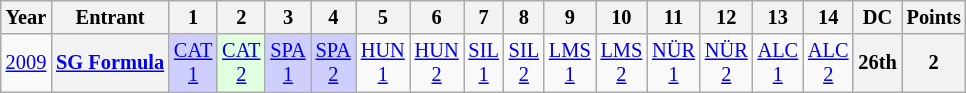<table class="wikitable" style="text-align:center; font-size:85%">
<tr>
<th>Year</th>
<th>Entrant</th>
<th>1</th>
<th>2</th>
<th>3</th>
<th>4</th>
<th>5</th>
<th>6</th>
<th>7</th>
<th>8</th>
<th>9</th>
<th>10</th>
<th>11</th>
<th>12</th>
<th>13</th>
<th>14</th>
<th>DC</th>
<th>Points</th>
</tr>
<tr>
<td><a href='#'>2009</a></td>
<th nowrap><a href='#'>SG Formula</a></th>
<td style="background:#cfcfff;"><a href='#'>CAT<br>1</a><br></td>
<td style="background:#dfffdf;"><a href='#'>CAT<br>2</a><br></td>
<td style="background:#cfcfff;"><a href='#'>SPA<br>1</a><br></td>
<td style="background:#cfcfff;"><a href='#'>SPA<br>2</a><br></td>
<td style="background:#;"><a href='#'>HUN<br>1</a><br></td>
<td style="background:#;"><a href='#'>HUN<br>2</a><br></td>
<td style="background:#;"><a href='#'>SIL<br>1</a><br></td>
<td style="background:#;"><a href='#'>SIL<br>2</a><br></td>
<td style="background:#;"><a href='#'>LMS<br>1</a><br></td>
<td style="background:#;"><a href='#'>LMS<br>2</a><br></td>
<td style="background:#;"><a href='#'>NÜR<br>1</a><br></td>
<td style="background:#;"><a href='#'>NÜR<br>2</a><br></td>
<td style="background:#;"><a href='#'>ALC<br>1</a><br></td>
<td style="background:#;"><a href='#'>ALC<br>2</a><br></td>
<th>26th</th>
<th>2</th>
</tr>
</table>
